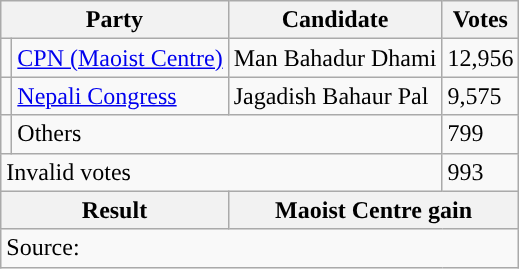<table class="wikitable">
<tr>
<th colspan="2">Party</th>
<th>Candidate</th>
<th>Votes</th>
</tr>
<tr>
<td style="background-color:"></td>
<td><a href='#'>CPN (Maoist Centre)</a></td>
<td>Man Bahadur Dhami</td>
<td>12,956</td>
</tr>
<tr>
<td style="background-color:"></td>
<td><a href='#'>Nepali Congress</a></td>
<td>Jagadish Bahaur Pal</td>
<td>9,575</td>
</tr>
<tr>
<td></td>
<td colspan="2">Others</td>
<td>799</td>
</tr>
<tr>
<td colspan="3">Invalid votes</td>
<td>993</td>
</tr>
<tr>
<th colspan="2">Result</th>
<th colspan="2">Maoist Centre gain</th>
</tr>
<tr>
<td colspan="4">Source: </td>
</tr>
</table>
